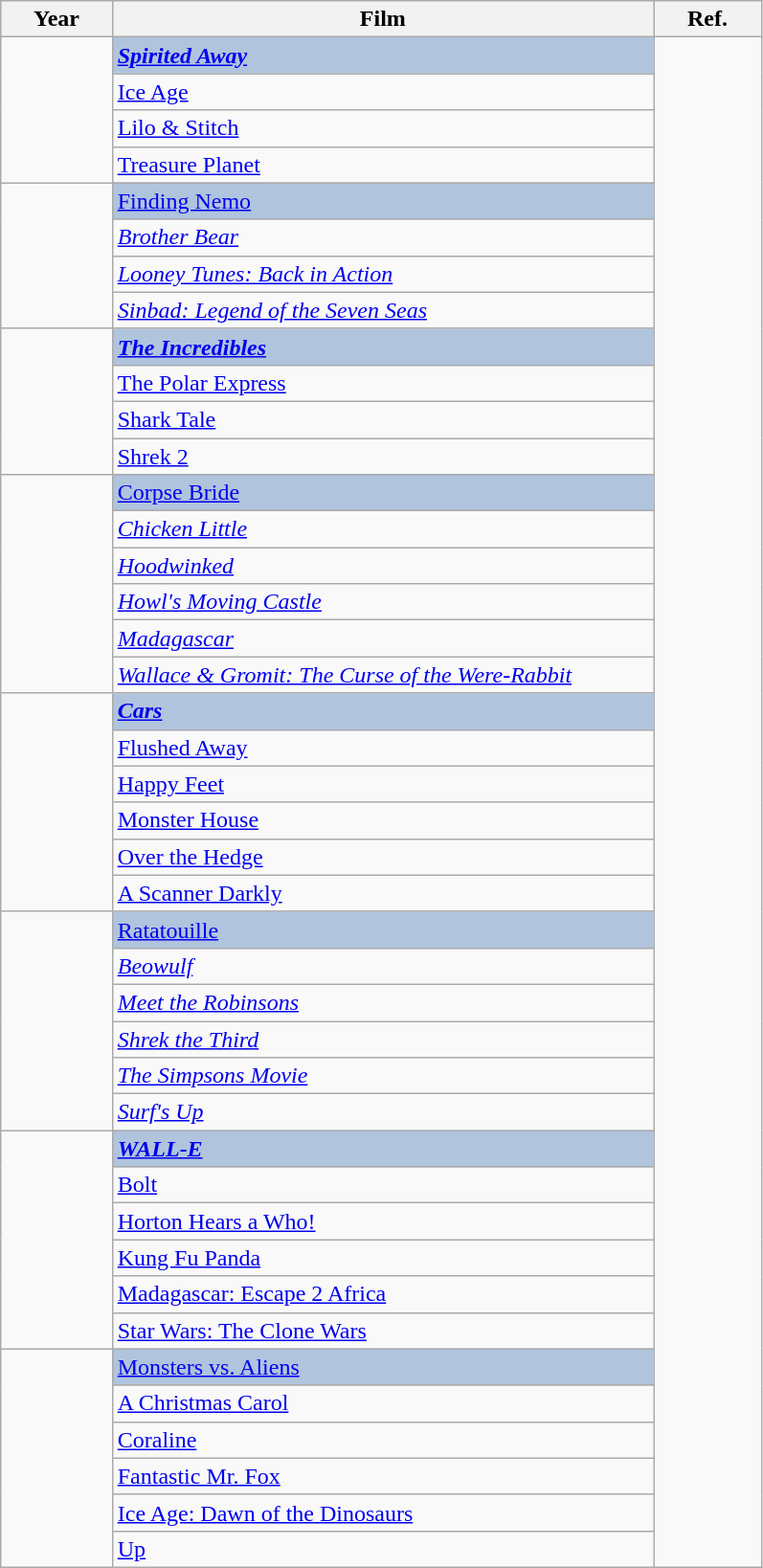<table class="wikitable" border="1" width="42%">
<tr>
<th width=7%>Year</th>
<th width=35%>Film</th>
<th width=7%>Ref.</th>
</tr>
<tr>
<td rowspan=4></td>
<td style="background:#B0C4DE;"><strong><em><a href='#'>Spirited Away</a><em> <strong></td>
</tr>
<tr>
<td></em><a href='#'>Ice Age</a><em></td>
</tr>
<tr>
<td></em><a href='#'>Lilo & Stitch</a><em></td>
</tr>
<tr>
<td></em><a href='#'>Treasure Planet</a><em></td>
</tr>
<tr>
<td rowspan=4></td>
<td style="background:#B0C4DE;"></em></strong><a href='#'>Finding Nemo</a></em> </strong></td>
</tr>
<tr>
<td><em><a href='#'>Brother Bear</a></em></td>
</tr>
<tr>
<td><em><a href='#'>Looney Tunes: Back in Action</a></em></td>
</tr>
<tr>
<td><em><a href='#'>Sinbad: Legend of the Seven Seas</a></em></td>
</tr>
<tr>
<td rowspan=4></td>
<td style="background:#B0C4DE;"><strong><em><a href='#'>The Incredibles</a><em> <strong></td>
</tr>
<tr>
<td></em><a href='#'>The Polar Express</a><em></td>
</tr>
<tr>
<td></em><a href='#'>Shark Tale</a><em></td>
</tr>
<tr>
<td></em><a href='#'>Shrek 2</a><em></td>
</tr>
<tr>
<td rowspan=6></td>
<td style="background:#B0C4DE;"></em></strong><a href='#'>Corpse Bride</a></em> </strong></td>
</tr>
<tr>
<td><em><a href='#'>Chicken Little</a></em></td>
</tr>
<tr>
<td><em><a href='#'>Hoodwinked</a></em></td>
</tr>
<tr>
<td><em><a href='#'>Howl's Moving Castle</a></em></td>
</tr>
<tr>
<td><em><a href='#'>Madagascar</a></em></td>
</tr>
<tr>
<td><em><a href='#'>Wallace & Gromit: The Curse of the Were-Rabbit</a></em></td>
</tr>
<tr>
<td rowspan=6></td>
<td style="background:#B0C4DE;"><strong><em><a href='#'>Cars</a><em> <strong></td>
</tr>
<tr>
<td></em><a href='#'>Flushed Away</a><em></td>
</tr>
<tr>
<td></em><a href='#'>Happy Feet</a><em></td>
</tr>
<tr>
<td></em><a href='#'>Monster House</a><em></td>
</tr>
<tr>
<td></em><a href='#'>Over the Hedge</a><em></td>
</tr>
<tr>
<td></em><a href='#'>A Scanner Darkly</a><em></td>
</tr>
<tr>
<td rowspan=6></td>
<td style="background:#B0C4DE;"></em></strong><a href='#'>Ratatouille</a></em> </strong></td>
</tr>
<tr>
<td><em><a href='#'>Beowulf</a></em></td>
</tr>
<tr>
<td><em><a href='#'>Meet the Robinsons</a></em></td>
</tr>
<tr>
<td><em><a href='#'>Shrek the Third</a></em></td>
</tr>
<tr>
<td><em><a href='#'>The Simpsons Movie</a></em></td>
</tr>
<tr>
<td><em><a href='#'>Surf's Up</a></em></td>
</tr>
<tr>
<td rowspan=6></td>
<td style="background:#B0C4DE;"><strong><em><a href='#'>WALL-E</a><em> <strong></td>
</tr>
<tr>
<td></em><a href='#'>Bolt</a><em></td>
</tr>
<tr>
<td></em><a href='#'>Horton Hears a Who!</a><em></td>
</tr>
<tr>
<td></em><a href='#'>Kung Fu Panda</a><em></td>
</tr>
<tr>
<td></em><a href='#'>Madagascar: Escape 2 Africa</a><em></td>
</tr>
<tr>
<td></em><a href='#'>Star Wars: The Clone Wars</a><em></td>
</tr>
<tr>
<td rowspan=6></td>
<td style="background:#B0C4DE;"></em></strong><a href='#'>Monsters vs. Aliens</a><strong><em></td>
</tr>
<tr>
<td></em><a href='#'>A Christmas Carol</a><em></td>
</tr>
<tr>
<td></em><a href='#'>Coraline</a><em></td>
</tr>
<tr>
<td></em><a href='#'>Fantastic Mr. Fox</a><em></td>
</tr>
<tr>
<td></em><a href='#'>Ice Age: Dawn of the Dinosaurs</a><em></td>
</tr>
<tr>
<td></em><a href='#'>Up</a><em></td>
</tr>
</table>
